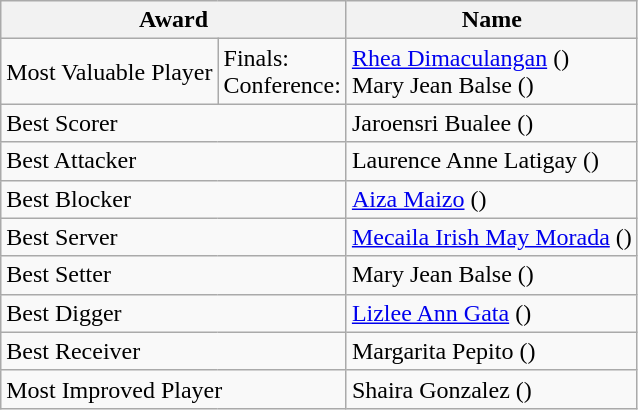<table class="wikitable">
<tr>
<th colspan="2">Award</th>
<th>Name</th>
</tr>
<tr>
<td>Most Valuable Player</td>
<td>Finals:<br>Conference:</td>
<td> <a href='#'>Rhea Dimaculangan</a> ()<br> Mary Jean Balse ()</td>
</tr>
<tr>
<td colspan="2">Best Scorer</td>
<td> Jaroensri Bualee ()</td>
</tr>
<tr>
<td colspan="2">Best Attacker</td>
<td> Laurence Anne Latigay ()</td>
</tr>
<tr>
<td colspan="2">Best Blocker</td>
<td> <a href='#'>Aiza Maizo</a> ()</td>
</tr>
<tr>
<td colspan="2">Best Server</td>
<td> <a href='#'>Mecaila Irish May Morada</a> ()</td>
</tr>
<tr>
<td colspan="2">Best Setter</td>
<td> Mary Jean Balse ()</td>
</tr>
<tr>
<td colspan="2">Best Digger</td>
<td> <a href='#'>Lizlee Ann Gata</a> ()</td>
</tr>
<tr>
<td colspan="2">Best Receiver</td>
<td> Margarita Pepito ()</td>
</tr>
<tr>
<td colspan="2">Most Improved Player</td>
<td> Shaira Gonzalez ()</td>
</tr>
</table>
